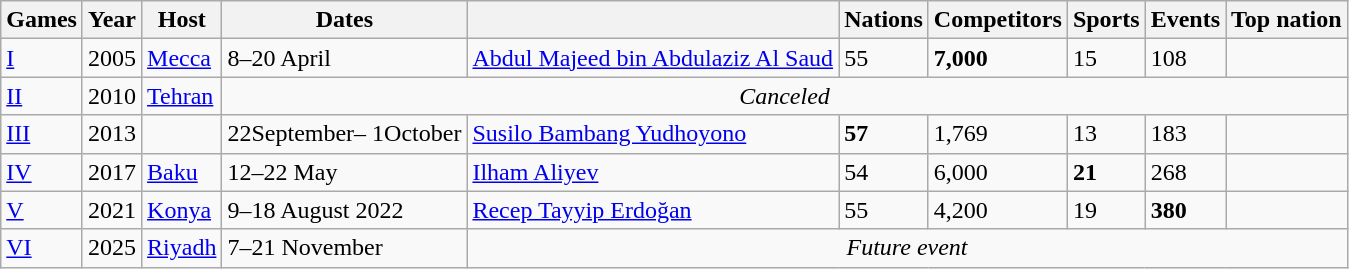<table class="wikitable sortable">
<tr>
<th>Games</th>
<th>Year</th>
<th>Host</th>
<th>Dates</th>
<th></th>
<th>Nations</th>
<th>Competitors</th>
<th>Sports</th>
<th>Events</th>
<th>Top nation</th>
</tr>
<tr>
<td><a href='#'>I</a></td>
<td>2005</td>
<td align=left> <a href='#'>Mecca</a></td>
<td>8–20 April</td>
<td align=left><a href='#'>Abdul Majeed bin Abdulaziz Al Saud</a></td>
<td>55</td>
<td><strong>7,000</strong></td>
<td>15</td>
<td>108</td>
<td></td>
</tr>
<tr>
<td><a href='#'>II</a></td>
<td>2010</td>
<td> <a href='#'>Tehran</a></td>
<td align=center colspan=7><em>Canceled</em></td>
</tr>
<tr>
<td><a href='#'>III</a></td>
<td>2013</td>
<td></td>
<td>22September– 1October</td>
<td><a href='#'>Susilo Bambang Yudhoyono</a></td>
<td><strong>57</strong></td>
<td>1,769</td>
<td>13</td>
<td>183</td>
<td></td>
</tr>
<tr>
<td><a href='#'>IV</a></td>
<td>2017</td>
<td> <a href='#'>Baku</a></td>
<td>12–22 May</td>
<td><a href='#'>Ilham Aliyev</a></td>
<td>54</td>
<td>6,000</td>
<td><strong>21</strong></td>
<td>268</td>
<td></td>
</tr>
<tr>
<td><a href='#'>V</a></td>
<td>2021</td>
<td align=left> <a href='#'>Konya</a></td>
<td>9–18 August 2022</td>
<td align=left><a href='#'>Recep Tayyip Erdoğan</a></td>
<td>55</td>
<td>4,200</td>
<td>19</td>
<td><strong>380</strong></td>
<td></td>
</tr>
<tr>
<td><a href='#'>VI</a></td>
<td>2025</td>
<td> <a href='#'>Riyadh</a></td>
<td>7–21 November</td>
<td align=center colspan=6><em>Future event</em></td>
</tr>
</table>
